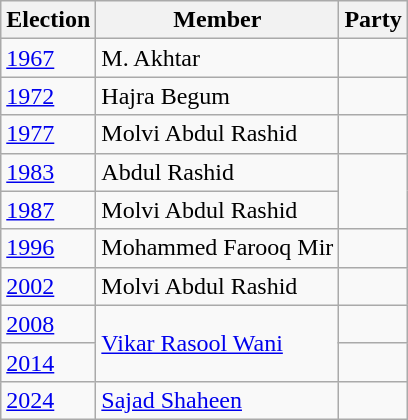<table class="wikitable sortable">
<tr>
<th>Election</th>
<th>Member</th>
<th colspan=2>Party</th>
</tr>
<tr>
<td><a href='#'>1967</a></td>
<td>M. Akhtar</td>
<td></td>
</tr>
<tr>
<td><a href='#'>1972</a></td>
<td>Hajra Begum</td>
<td></td>
</tr>
<tr>
<td><a href='#'>1977</a></td>
<td>Molvi Abdul Rashid</td>
<td></td>
</tr>
<tr>
<td><a href='#'>1983</a></td>
<td>Abdul Rashid</td>
</tr>
<tr>
<td><a href='#'>1987</a></td>
<td>Molvi Abdul Rashid</td>
</tr>
<tr>
<td><a href='#'>1996</a></td>
<td>Mohammed Farooq Mir</td>
<td></td>
</tr>
<tr>
<td><a href='#'>2002</a></td>
<td>Molvi Abdul Rashid</td>
</tr>
<tr>
<td><a href='#'>2008</a></td>
<td rowspan=2><a href='#'>Vikar Rasool Wani</a></td>
<td></td>
</tr>
<tr>
<td><a href='#'>2014</a></td>
</tr>
<tr>
<td><a href='#'>2024</a></td>
<td><a href='#'>Sajad Shaheen</a></td>
<td></td>
</tr>
</table>
